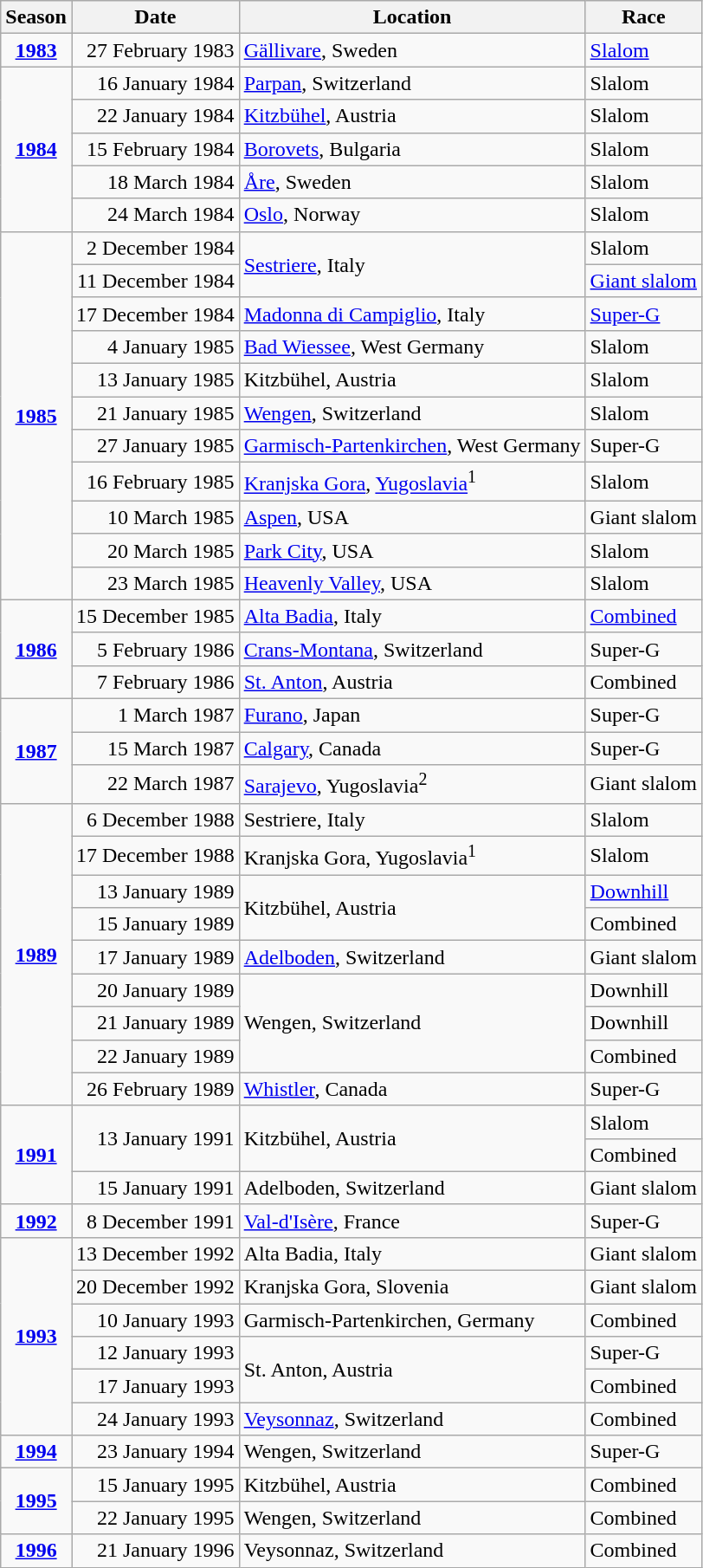<table class="wikitable">
<tr>
<th>Season</th>
<th>Date</th>
<th>Location</th>
<th>Race</th>
</tr>
<tr>
<td rowspan=1 align=center><strong><a href='#'>1983</a></strong></td>
<td align=right>27 February 1983</td>
<td><a href='#'>Gällivare</a>, Sweden</td>
<td><a href='#'>Slalom</a></td>
</tr>
<tr>
<td rowspan=5 align=center><strong><a href='#'>1984</a></strong></td>
<td align=right>16 January 1984</td>
<td><a href='#'>Parpan</a>, Switzerland</td>
<td>Slalom</td>
</tr>
<tr>
<td align=right>22 January 1984</td>
<td><a href='#'>Kitzbühel</a>, Austria</td>
<td>Slalom</td>
</tr>
<tr>
<td align=right>15 February 1984</td>
<td><a href='#'>Borovets</a>, Bulgaria</td>
<td>Slalom</td>
</tr>
<tr>
<td align=right>18 March 1984</td>
<td><a href='#'>Åre</a>, Sweden</td>
<td>Slalom</td>
</tr>
<tr>
<td align=right>24 March 1984</td>
<td><a href='#'>Oslo</a>, Norway</td>
<td>Slalom</td>
</tr>
<tr>
<td rowspan=11 align=center><strong><a href='#'>1985</a></strong></td>
<td align=right>2 December 1984</td>
<td rowspan=2><a href='#'>Sestriere</a>, Italy</td>
<td>Slalom</td>
</tr>
<tr>
<td align=right>11 December 1984</td>
<td><a href='#'>Giant slalom</a></td>
</tr>
<tr>
<td align=right>17 December 1984</td>
<td><a href='#'>Madonna di Campiglio</a>, Italy</td>
<td><a href='#'>Super-G</a></td>
</tr>
<tr>
<td align=right>4 January 1985</td>
<td><a href='#'>Bad Wiessee</a>, West Germany</td>
<td>Slalom</td>
</tr>
<tr>
<td align=right>13 January 1985</td>
<td>Kitzbühel, Austria</td>
<td>Slalom</td>
</tr>
<tr>
<td align=right>21 January 1985</td>
<td><a href='#'>Wengen</a>, Switzerland</td>
<td>Slalom</td>
</tr>
<tr>
<td align=right>27 January 1985</td>
<td><a href='#'>Garmisch-Partenkirchen</a>, West Germany</td>
<td>Super-G</td>
</tr>
<tr>
<td align=right>16 February 1985</td>
<td><a href='#'>Kranjska Gora</a>, <a href='#'>Yugoslavia</a><sup>1</sup></td>
<td>Slalom</td>
</tr>
<tr>
<td align=right>10 March 1985</td>
<td><a href='#'>Aspen</a>, USA</td>
<td>Giant slalom</td>
</tr>
<tr>
<td align=right>20 March 1985</td>
<td><a href='#'>Park City</a>, USA</td>
<td>Slalom</td>
</tr>
<tr>
<td align=right>23 March 1985</td>
<td><a href='#'>Heavenly Valley</a>, USA</td>
<td>Slalom</td>
</tr>
<tr>
<td rowspan=3 align=center><strong><a href='#'>1986</a></strong></td>
<td align=right>15 December 1985</td>
<td><a href='#'>Alta Badia</a>, Italy</td>
<td><a href='#'>Combined</a></td>
</tr>
<tr>
<td align=right>5 February 1986</td>
<td><a href='#'>Crans-Montana</a>, Switzerland</td>
<td>Super-G</td>
</tr>
<tr>
<td align=right>7 February 1986</td>
<td><a href='#'>St. Anton</a>, Austria</td>
<td>Combined</td>
</tr>
<tr>
<td rowspan=3 align=center><strong><a href='#'>1987</a></strong></td>
<td align=right>1 March 1987</td>
<td><a href='#'>Furano</a>, Japan</td>
<td>Super-G</td>
</tr>
<tr>
<td align=right>15 March 1987</td>
<td><a href='#'>Calgary</a>, Canada</td>
<td>Super-G</td>
</tr>
<tr>
<td align=right>22 March 1987</td>
<td><a href='#'>Sarajevo</a>, Yugoslavia<sup>2</sup></td>
<td>Giant slalom</td>
</tr>
<tr>
<td rowspan=9 align=center><strong><a href='#'>1989</a></strong></td>
<td align=right>6 December 1988</td>
<td>Sestriere, Italy</td>
<td>Slalom</td>
</tr>
<tr>
<td align=right>17 December 1988</td>
<td>Kranjska Gora, Yugoslavia<sup>1</sup></td>
<td>Slalom</td>
</tr>
<tr>
<td align=right>13 January 1989</td>
<td rowspan=2>Kitzbühel, Austria</td>
<td><a href='#'>Downhill</a></td>
</tr>
<tr>
<td align=right>15 January 1989</td>
<td>Combined</td>
</tr>
<tr>
<td align=right>17 January 1989</td>
<td><a href='#'>Adelboden</a>, Switzerland</td>
<td>Giant slalom</td>
</tr>
<tr>
<td align=right>20 January 1989</td>
<td rowspan=3>Wengen, Switzerland</td>
<td>Downhill</td>
</tr>
<tr>
<td align=right>21 January 1989</td>
<td>Downhill</td>
</tr>
<tr>
<td align=right>22 January 1989</td>
<td>Combined</td>
</tr>
<tr>
<td align=right>26 February 1989</td>
<td><a href='#'>Whistler</a>, Canada</td>
<td>Super-G</td>
</tr>
<tr>
<td rowspan=3 align=center><strong><a href='#'>1991</a></strong></td>
<td rowspan=2 align=right>13 January 1991</td>
<td rowspan=2>Kitzbühel, Austria</td>
<td>Slalom</td>
</tr>
<tr>
<td>Combined</td>
</tr>
<tr>
<td align=right>15 January 1991</td>
<td>Adelboden, Switzerland</td>
<td>Giant slalom</td>
</tr>
<tr>
<td align=center><strong><a href='#'>1992</a></strong></td>
<td align=right>8 December 1991</td>
<td><a href='#'>Val-d'Isère</a>, France</td>
<td>Super-G</td>
</tr>
<tr>
<td rowspan=6 align=center><strong><a href='#'>1993</a></strong></td>
<td align=right>13 December 1992</td>
<td>Alta Badia, Italy</td>
<td>Giant slalom</td>
</tr>
<tr>
<td align=right>20 December 1992</td>
<td>Kranjska Gora, Slovenia</td>
<td>Giant slalom</td>
</tr>
<tr>
<td align=right>10 January 1993</td>
<td>Garmisch-Partenkirchen, Germany</td>
<td>Combined</td>
</tr>
<tr>
<td align=right>12 January 1993</td>
<td rowspan=2>St. Anton, Austria</td>
<td>Super-G</td>
</tr>
<tr>
<td align=right>17 January 1993</td>
<td>Combined</td>
</tr>
<tr>
<td align=right>24 January 1993</td>
<td><a href='#'>Veysonnaz</a>, Switzerland</td>
<td>Combined</td>
</tr>
<tr>
<td align=center><strong><a href='#'>1994</a></strong></td>
<td align=right>23 January 1994</td>
<td>Wengen, Switzerland</td>
<td>Super-G</td>
</tr>
<tr>
<td rowspan=2 align=center><strong><a href='#'>1995</a></strong></td>
<td align=right>15 January 1995</td>
<td>Kitzbühel, Austria</td>
<td>Combined</td>
</tr>
<tr>
<td align=right>22 January 1995</td>
<td>Wengen, Switzerland</td>
<td>Combined</td>
</tr>
<tr>
<td align=center><strong><a href='#'>1996</a></strong></td>
<td align=right>21 January 1996</td>
<td>Veysonnaz, Switzerland</td>
<td>Combined</td>
</tr>
</table>
